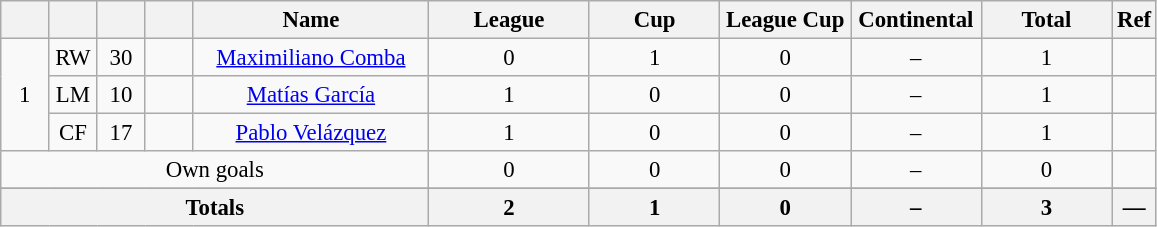<table class="wikitable sortable" style="font-size: 95%; text-align: center;">
<tr>
<th style="width:25px; background:#; color:;"></th>
<th style="width:25px; background:#; color:;"></th>
<th style="width:25px; background:#; color:;"></th>
<th style="width:25px; background:#; color:;"></th>
<th style="width:150px; background:#; color:;">Name</th>
<th style="width:100px; background:#; color:;">League</th>
<th style="width:80px; background:#; color:;">Cup</th>
<th style="width:80px; background:#; color:;">League Cup</th>
<th style="width:80px; background:#; color:;">Continental</th>
<th style="width:80px; background:#; color:;"><strong>Total</strong></th>
<th style="width:10px; background:#; color:;"><strong>Ref</strong></th>
</tr>
<tr>
<td rowspan=3>1</td>
<td>RW</td>
<td>30</td>
<td></td>
<td data-sort-value="Comba, Maximiliano"><a href='#'>Maximiliano Comba</a></td>
<td>0</td>
<td>1</td>
<td>0</td>
<td>–</td>
<td>1</td>
<td></td>
</tr>
<tr>
<td>LM</td>
<td>10</td>
<td></td>
<td data-sort-value="García, Matías"><a href='#'>Matías García</a></td>
<td>1</td>
<td>0</td>
<td>0</td>
<td>–</td>
<td>1</td>
<td></td>
</tr>
<tr>
<td>CF</td>
<td>17</td>
<td></td>
<td data-sort-value="Velázquez, Pablo"><a href='#'>Pablo Velázquez</a></td>
<td>1</td>
<td>0</td>
<td>0</td>
<td>–</td>
<td>1</td>
<td></td>
</tr>
<tr>
<td colspan="5">Own goals</td>
<td>0</td>
<td>0</td>
<td>0</td>
<td>–</td>
<td>0</td>
<td></td>
</tr>
<tr>
</tr>
<tr class="sortbottom">
</tr>
<tr class="sortbottom">
<th colspan=5><strong>Totals</strong></th>
<th><strong>2</strong></th>
<th><strong>1</strong></th>
<th><strong>0</strong></th>
<th><strong>–</strong></th>
<th><strong>3</strong></th>
<th><strong>—</strong></th>
</tr>
</table>
